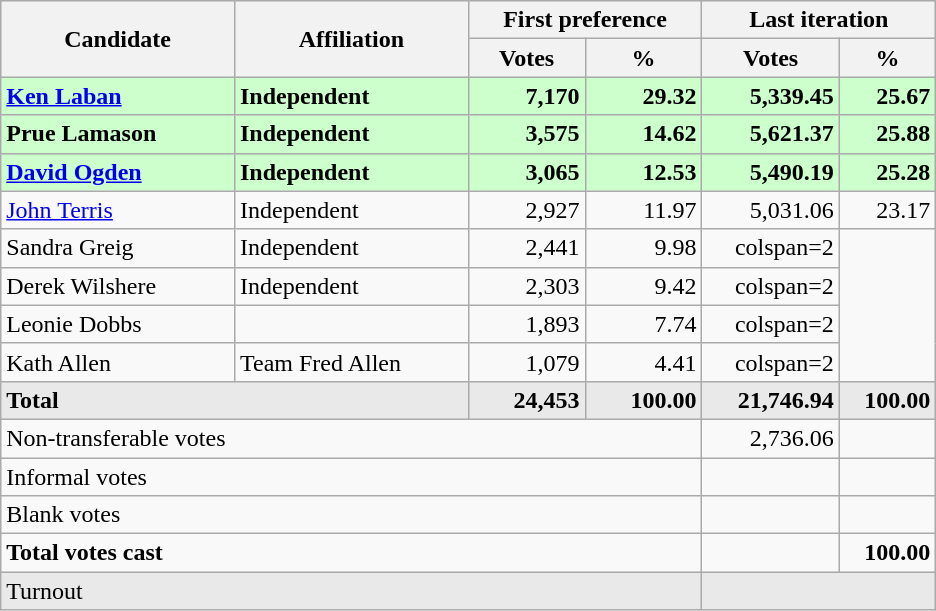<table class="wikitable">
<tr style="background:#e9e9e9;">
<th rowspan="2" style="width:20%;">Candidate</th>
<th rowspan="2" style="width:20%;">Affiliation</th>
<th colspan="2" style="width:20%;">First preference</th>
<th colspan="2" style="width:20%;">Last iteration</th>
</tr>
<tr style="background:#e9e9e9;">
<th>Votes</th>
<th>%</th>
<th>Votes</th>
<th>%</th>
</tr>
<tr style="text-align:right;background:#cfc;">
<td style="text-align:left;"><strong><a href='#'>Ken Laban</a></strong></td>
<td style="text-align:left;"><strong>Independent</strong></td>
<td><strong>7,170</strong></td>
<td><strong>29.32</strong></td>
<td><strong>5,339.45</strong></td>
<td><strong>25.67</strong></td>
</tr>
<tr style="text-align:right;background:#cfc;">
<td style="text-align:left;"><strong>Prue Lamason</strong></td>
<td style="text-align:left;"><strong>Independent</strong></td>
<td><strong>3,575</strong></td>
<td><strong>14.62</strong></td>
<td><strong>5,621.37</strong></td>
<td><strong>25.88</strong></td>
</tr>
<tr style="text-align:right;background:#cfc;">
<td style="text-align:left;"><strong><a href='#'>David Ogden</a></strong></td>
<td style="text-align:left;"><strong>Independent</strong></td>
<td><strong>3,065</strong></td>
<td><strong>12.53</strong></td>
<td><strong>5,490.19</strong></td>
<td><strong>25.28</strong></td>
</tr>
<tr style="text-align:right;">
<td style="text-align:left;"><a href='#'>John Terris</a></td>
<td style="text-align:left;">Independent</td>
<td>2,927</td>
<td>11.97</td>
<td>5,031.06</td>
<td>23.17</td>
</tr>
<tr style="text-align:right;">
<td style="text-align:left;">Sandra Greig</td>
<td style="text-align:left;">Independent</td>
<td>2,441</td>
<td>9.98</td>
<td>colspan=2 </td>
</tr>
<tr style="text-align:right;">
<td style="text-align:left;">Derek Wilshere</td>
<td style="text-align:left;">Independent</td>
<td>2,303</td>
<td>9.42</td>
<td>colspan=2 </td>
</tr>
<tr style="text-align:right;">
<td style="text-align:left;">Leonie Dobbs</td>
<td style="text-align:left;"></td>
<td>1,893</td>
<td>7.74</td>
<td>colspan=2 </td>
</tr>
<tr style="text-align:right;">
<td style="text-align:left;">Kath Allen</td>
<td style="text-align:left;">Team Fred Allen</td>
<td>1,079</td>
<td>4.41</td>
<td>colspan=2 </td>
</tr>
<tr style="background:#e9e9e9;text-align:right;">
<td colspan=2 style="text-align:left;"><strong>Total</strong></td>
<td><strong>24,453</strong></td>
<td><strong>100.00</strong></td>
<td><strong>21,746.94</strong></td>
<td><strong>100.00</strong></td>
</tr>
<tr style="text-align:right;">
<td colspan=4 style="text-align:left;">Non-transferable votes</td>
<td>2,736.06</td>
<td></td>
</tr>
<tr style="text-align:right;">
<td colspan=4 style="text-align:left;">Informal votes</td>
<td></td>
<td></td>
</tr>
<tr style="text-align:right;">
<td colspan=4 style="text-align:left;">Blank votes</td>
<td></td>
<td></td>
</tr>
<tr style="text-align:right;">
<td colspan=4 style="text-align:left;"><strong>Total votes cast</strong></td>
<td></td>
<td><strong>100.00</strong></td>
</tr>
<tr style="background:#e9e9e9;text-align:right;">
<td colspan=4 style="text-align:left;">Turnout</td>
<td colspan=2></td>
</tr>
</table>
